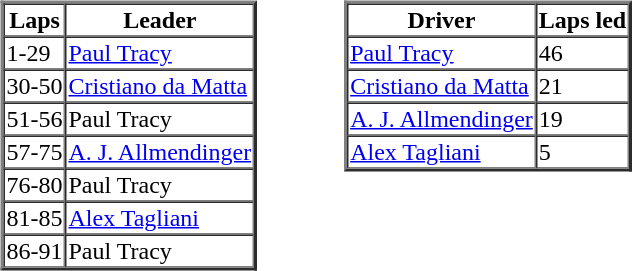<table>
<tr>
<td valign="top"><br><table border=2 cellspacing=0>
<tr>
<th>Laps</th>
<th>Leader</th>
</tr>
<tr>
<td>1-29</td>
<td><a href='#'>Paul Tracy</a></td>
</tr>
<tr>
<td>30-50</td>
<td><a href='#'>Cristiano da Matta</a></td>
</tr>
<tr>
<td>51-56</td>
<td>Paul Tracy</td>
</tr>
<tr>
<td>57-75</td>
<td><a href='#'>A. J. Allmendinger</a></td>
</tr>
<tr>
<td>76-80</td>
<td>Paul Tracy</td>
</tr>
<tr>
<td>81-85</td>
<td><a href='#'>Alex Tagliani</a></td>
</tr>
<tr>
<td>86-91</td>
<td>Paul Tracy</td>
</tr>
</table>
</td>
<td width="50"> </td>
<td valign="top"><br><table border=2 cellspacing=0>
<tr>
<th>Driver</th>
<th>Laps led</th>
</tr>
<tr>
<td><a href='#'>Paul Tracy</a></td>
<td>46</td>
</tr>
<tr>
<td><a href='#'>Cristiano da Matta</a></td>
<td>21</td>
</tr>
<tr>
<td><a href='#'>A. J. Allmendinger</a></td>
<td>19</td>
</tr>
<tr>
<td><a href='#'>Alex Tagliani</a></td>
<td>5</td>
</tr>
</table>
</td>
</tr>
</table>
